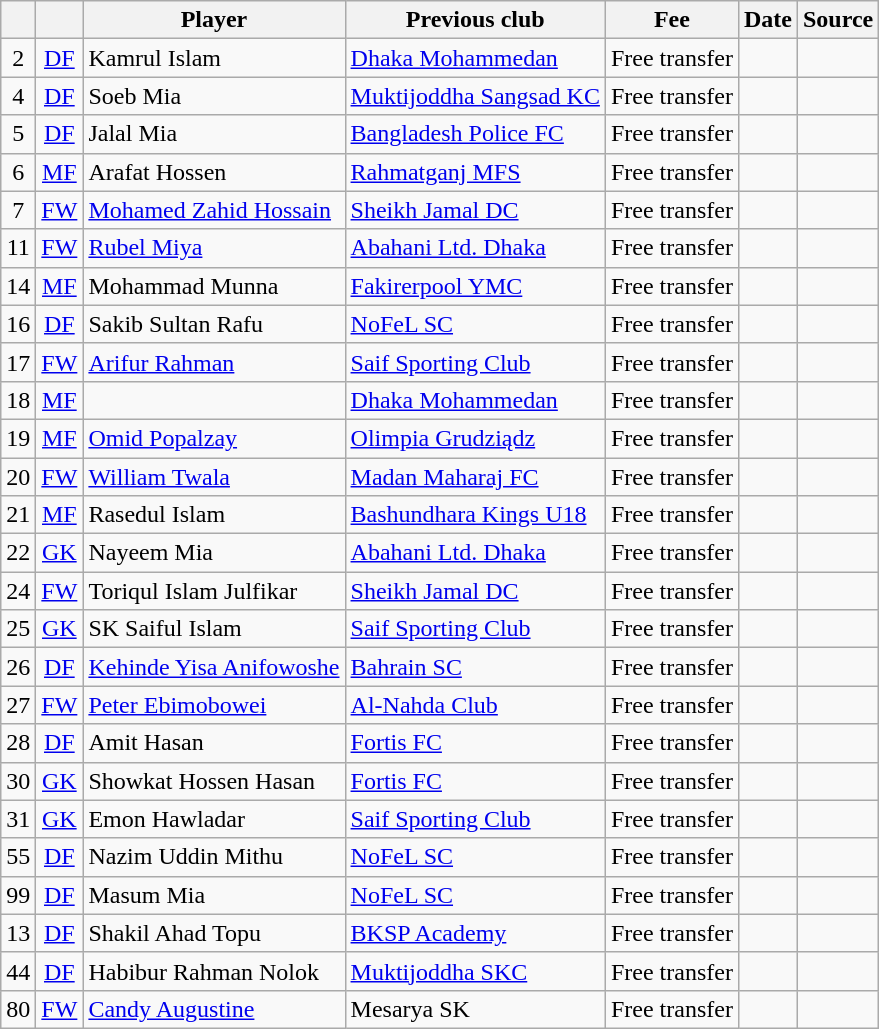<table class="wikitable plainrowheaders sortable" style="text-align:center">
<tr>
<th></th>
<th></th>
<th>Player</th>
<th>Previous club</th>
<th>Fee</th>
<th>Date</th>
<th>Source</th>
</tr>
<tr>
<td>2</td>
<td><a href='#'>DF</a></td>
<td align="left"> Kamrul Islam</td>
<td align="left"> <a href='#'>Dhaka Mohammedan</a></td>
<td>Free transfer</td>
<td></td>
<td></td>
</tr>
<tr>
<td>4</td>
<td><a href='#'>DF</a></td>
<td align="left"> Soeb Mia</td>
<td align="left"> <a href='#'>Muktijoddha Sangsad KC</a></td>
<td>Free transfer</td>
<td></td>
<td></td>
</tr>
<tr>
<td>5</td>
<td><a href='#'>DF</a></td>
<td align="left"> Jalal Mia</td>
<td align="left"> <a href='#'>Bangladesh Police FC</a></td>
<td>Free transfer</td>
<td></td>
<td></td>
</tr>
<tr>
<td>6</td>
<td><a href='#'>MF</a></td>
<td align="left"> Arafat Hossen</td>
<td align="left"> <a href='#'>Rahmatganj MFS</a></td>
<td>Free transfer</td>
<td></td>
<td></td>
</tr>
<tr>
<td>7</td>
<td><a href='#'>FW</a></td>
<td align="left"> <a href='#'>Mohamed Zahid Hossain</a></td>
<td align="left"> <a href='#'>Sheikh Jamal DC</a></td>
<td>Free transfer</td>
<td></td>
<td></td>
</tr>
<tr>
<td>11</td>
<td><a href='#'>FW</a></td>
<td align="left"> <a href='#'>Rubel Miya</a></td>
<td align="left"> <a href='#'>Abahani Ltd. Dhaka</a></td>
<td>Free transfer</td>
<td></td>
<td></td>
</tr>
<tr>
<td align="center">14</td>
<td align="center"><a href='#'>MF</a></td>
<td align="left"> Mohammad Munna</td>
<td align="left"> <a href='#'>Fakirerpool YMC</a></td>
<td>Free transfer</td>
<td></td>
<td></td>
</tr>
<tr>
<td>16</td>
<td><a href='#'>DF</a></td>
<td align="left"> Sakib Sultan Rafu</td>
<td align="left"> <a href='#'>NoFeL SC</a></td>
<td>Free transfer</td>
<td></td>
<td></td>
</tr>
<tr>
<td>17</td>
<td><a href='#'>FW</a></td>
<td align="left"> <a href='#'>Arifur Rahman</a></td>
<td align="left"> <a href='#'>Saif Sporting Club</a></td>
<td>Free transfer</td>
<td></td>
<td></td>
</tr>
<tr>
<td align=center>18</td>
<td align=center><a href='#'>MF</a></td>
<td align="left"></td>
<td align="left"> <a href='#'>Dhaka Mohammedan</a></td>
<td>Free transfer</td>
<td></td>
<td></td>
</tr>
<tr>
<td>19</td>
<td><a href='#'>MF</a></td>
<td align="left"> <a href='#'>Omid Popalzay</a></td>
<td align="left"> <a href='#'>Olimpia Grudziądz</a></td>
<td>Free transfer</td>
<td></td>
<td></td>
</tr>
<tr>
<td>20</td>
<td><a href='#'>FW</a></td>
<td align="left"> <a href='#'>William Twala</a></td>
<td align="left"> <a href='#'>Madan Maharaj FC</a></td>
<td>Free transfer</td>
<td></td>
<td></td>
</tr>
<tr>
<td>21</td>
<td><a href='#'>MF</a></td>
<td align="left"> Rasedul Islam</td>
<td align="left"> <a href='#'>Bashundhara Kings U18</a></td>
<td>Free transfer</td>
<td></td>
<td></td>
</tr>
<tr>
<td>22</td>
<td><a href='#'>GK</a></td>
<td align="left"> Nayeem Mia</td>
<td align="left"> <a href='#'>Abahani Ltd. Dhaka</a></td>
<td>Free transfer</td>
<td></td>
<td></td>
</tr>
<tr>
<td>24</td>
<td><a href='#'>FW</a></td>
<td align="left"> Toriqul Islam Julfikar</td>
<td align="left"> <a href='#'>Sheikh Jamal DC</a></td>
<td>Free transfer</td>
<td></td>
<td></td>
</tr>
<tr>
<td>25</td>
<td><a href='#'>GK</a></td>
<td align="left"> SK Saiful Islam</td>
<td align="left"> <a href='#'>Saif Sporting Club</a></td>
<td>Free transfer</td>
<td></td>
<td></td>
</tr>
<tr>
<td>26</td>
<td><a href='#'>DF</a></td>
<td align="left"> <a href='#'>Kehinde Yisa Anifowoshe</a></td>
<td align="left"> <a href='#'>Bahrain SC</a></td>
<td>Free transfer</td>
<td></td>
<td></td>
</tr>
<tr>
<td>27</td>
<td><a href='#'>FW</a></td>
<td align="left"> <a href='#'>Peter Ebimobowei</a></td>
<td align="left"> <a href='#'>Al-Nahda Club</a></td>
<td>Free transfer</td>
<td></td>
<td></td>
</tr>
<tr>
<td>28</td>
<td><a href='#'>DF</a></td>
<td align="left"> Amit Hasan</td>
<td align="left"> <a href='#'>Fortis FC</a></td>
<td>Free transfer</td>
<td></td>
<td></td>
</tr>
<tr>
<td>30</td>
<td><a href='#'>GK</a></td>
<td align="left"> Showkat Hossen Hasan</td>
<td align="left"> <a href='#'>Fortis FC</a></td>
<td>Free transfer</td>
<td></td>
<td></td>
</tr>
<tr>
<td>31</td>
<td><a href='#'>GK</a></td>
<td align="left"> Emon Hawladar</td>
<td align="left"> <a href='#'>Saif Sporting Club</a></td>
<td>Free transfer</td>
<td></td>
<td></td>
</tr>
<tr>
<td align="center">55</td>
<td align="center"><a href='#'>DF</a></td>
<td align="left"> Nazim Uddin Mithu</td>
<td align="left"> <a href='#'>NoFeL SC</a></td>
<td>Free transfer</td>
<td></td>
<td></td>
</tr>
<tr>
<td>99</td>
<td><a href='#'>DF</a></td>
<td align="left"> Masum Mia</td>
<td align="left"> <a href='#'>NoFeL SC</a></td>
<td>Free transfer</td>
<td></td>
<td></td>
</tr>
<tr>
<td>13</td>
<td><a href='#'>DF</a></td>
<td align="left"> Shakil Ahad Topu</td>
<td align="left"><a href='#'>BKSP Academy</a></td>
<td>Free transfer</td>
<td></td>
<td></td>
</tr>
<tr>
<td>44</td>
<td><a href='#'>DF</a></td>
<td align="left"> Habibur Rahman Nolok</td>
<td align="left"> <a href='#'>Muktijoddha SKC</a></td>
<td>Free transfer</td>
<td></td>
<td></td>
</tr>
<tr>
<td>80</td>
<td><a href='#'>FW</a></td>
<td align="left"> <a href='#'>Candy Augustine</a></td>
<td align="left"> Mesarya SK</td>
<td>Free transfer</td>
<td></td>
<td></td>
</tr>
</table>
